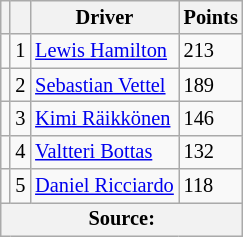<table class="wikitable" style="font-size: 85%;">
<tr>
<th></th>
<th></th>
<th>Driver</th>
<th>Points</th>
</tr>
<tr>
<td align="left"></td>
<td align="center">1</td>
<td data-sort-value="HAM"> <a href='#'>Lewis Hamilton</a></td>
<td align="left">213</td>
</tr>
<tr>
<td align="left"></td>
<td align="center">2</td>
<td data-sort-value="VET"> <a href='#'>Sebastian Vettel</a></td>
<td align="left">189</td>
</tr>
<tr>
<td align="left"></td>
<td align="center">3</td>
<td data-sort-value="RAI"> <a href='#'>Kimi Räikkönen</a></td>
<td align="left">146</td>
</tr>
<tr>
<td align="left"></td>
<td align="center">4</td>
<td data-sort-value="BOT"> <a href='#'>Valtteri Bottas</a></td>
<td align="left">132</td>
</tr>
<tr>
<td align="left"></td>
<td align="center">5</td>
<td data-sort-value="RIC"> <a href='#'>Daniel Ricciardo</a></td>
<td align="left">118</td>
</tr>
<tr>
<th colspan=4>Source:</th>
</tr>
</table>
